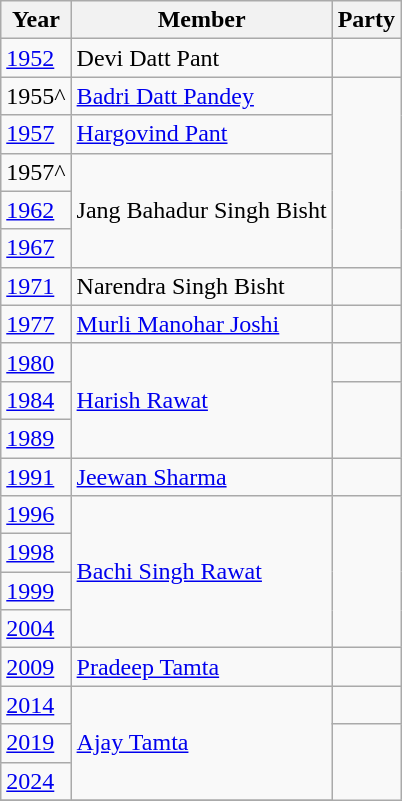<table class="wikitable">
<tr>
<th>Year</th>
<th>Member</th>
<th colspan="2">Party</th>
</tr>
<tr>
<td><a href='#'>1952</a></td>
<td>Devi Datt Pant</td>
<td></td>
</tr>
<tr>
<td>1955^</td>
<td><a href='#'>Badri Datt Pandey</a></td>
</tr>
<tr>
<td><a href='#'>1957</a></td>
<td><a href='#'>Hargovind Pant</a></td>
</tr>
<tr>
<td>1957^</td>
<td rowspan=3>Jang Bahadur Singh Bisht</td>
</tr>
<tr>
<td><a href='#'>1962</a></td>
</tr>
<tr>
<td><a href='#'>1967</a></td>
</tr>
<tr>
<td><a href='#'>1971</a></td>
<td>Narendra Singh Bisht</td>
<td></td>
</tr>
<tr>
<td><a href='#'>1977</a></td>
<td><a href='#'>Murli Manohar Joshi</a></td>
<td></td>
</tr>
<tr>
<td><a href='#'>1980</a></td>
<td rowspan=3><a href='#'>Harish Rawat</a></td>
<td></td>
</tr>
<tr>
<td><a href='#'>1984</a></td>
</tr>
<tr>
<td><a href='#'>1989</a></td>
</tr>
<tr>
<td><a href='#'>1991</a></td>
<td><a href='#'>Jeewan Sharma</a></td>
<td></td>
</tr>
<tr>
<td><a href='#'>1996</a></td>
<td rowspan=4><a href='#'>Bachi Singh Rawat</a></td>
</tr>
<tr>
<td><a href='#'>1998</a></td>
</tr>
<tr>
<td><a href='#'>1999</a></td>
</tr>
<tr>
<td><a href='#'>2004</a></td>
</tr>
<tr>
<td><a href='#'>2009</a></td>
<td><a href='#'>Pradeep Tamta</a></td>
<td></td>
</tr>
<tr>
<td><a href='#'>2014</a></td>
<td rowspan=3><a href='#'>Ajay Tamta</a></td>
<td></td>
</tr>
<tr>
<td><a href='#'>2019</a></td>
</tr>
<tr>
<td><a href='#'>2024</a></td>
</tr>
<tr>
</tr>
</table>
